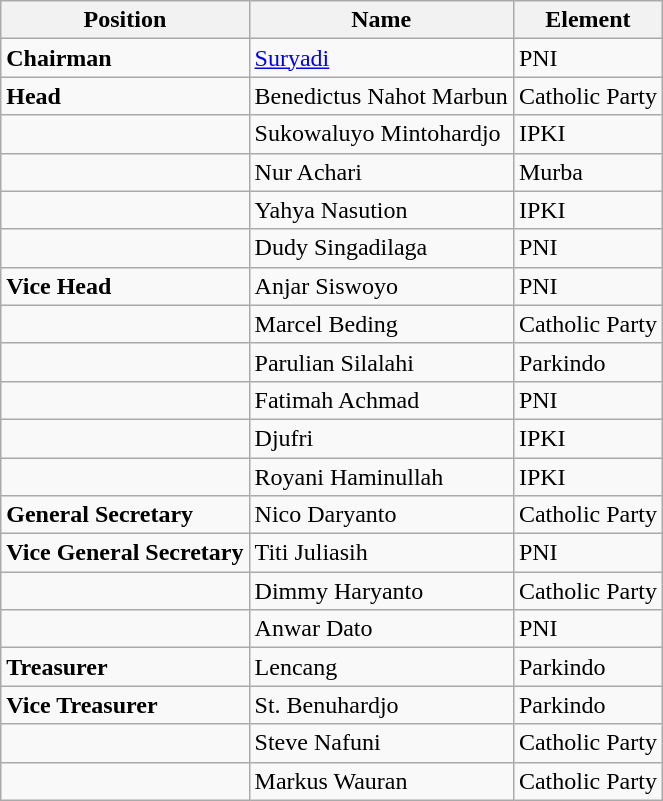<table class="wikitable">
<tr>
<th>Position</th>
<th>Name</th>
<th>Element</th>
</tr>
<tr>
<td><strong>Chairman</strong></td>
<td><a href='#'>Suryadi</a></td>
<td>PNI</td>
</tr>
<tr>
<td><strong>Head</strong></td>
<td>Benedictus Nahot Marbun</td>
<td>Catholic Party</td>
</tr>
<tr>
<td></td>
<td>Sukowaluyo Mintohardjo</td>
<td>IPKI</td>
</tr>
<tr>
<td></td>
<td>Nur Achari</td>
<td>Murba</td>
</tr>
<tr>
<td></td>
<td>Yahya Nasution</td>
<td>IPKI</td>
</tr>
<tr>
<td></td>
<td>Dudy Singadilaga</td>
<td>PNI</td>
</tr>
<tr>
<td><strong>Vice Head</strong></td>
<td>Anjar Siswoyo</td>
<td>PNI</td>
</tr>
<tr>
<td></td>
<td>Marcel Beding</td>
<td>Catholic Party</td>
</tr>
<tr>
<td></td>
<td>Parulian Silalahi</td>
<td>Parkindo</td>
</tr>
<tr>
<td></td>
<td>Fatimah Achmad</td>
<td>PNI</td>
</tr>
<tr>
<td></td>
<td>Djufri</td>
<td>IPKI</td>
</tr>
<tr>
<td></td>
<td>Royani Haminullah</td>
<td>IPKI</td>
</tr>
<tr>
<td><strong>General Secretary</strong></td>
<td>Nico Daryanto</td>
<td>Catholic Party</td>
</tr>
<tr>
<td><strong>Vice General Secretary</strong></td>
<td>Titi Juliasih</td>
<td>PNI</td>
</tr>
<tr>
<td></td>
<td>Dimmy Haryanto</td>
<td>Catholic Party</td>
</tr>
<tr>
<td></td>
<td>Anwar Dato</td>
<td>PNI</td>
</tr>
<tr>
<td><strong>Treasurer</strong></td>
<td>Lencang</td>
<td>Parkindo</td>
</tr>
<tr>
<td><strong>Vice Treasurer</strong></td>
<td>St. Benuhardjo</td>
<td>Parkindo</td>
</tr>
<tr>
<td></td>
<td>Steve Nafuni</td>
<td>Catholic Party</td>
</tr>
<tr>
<td></td>
<td>Markus Wauran</td>
<td>Catholic Party</td>
</tr>
</table>
